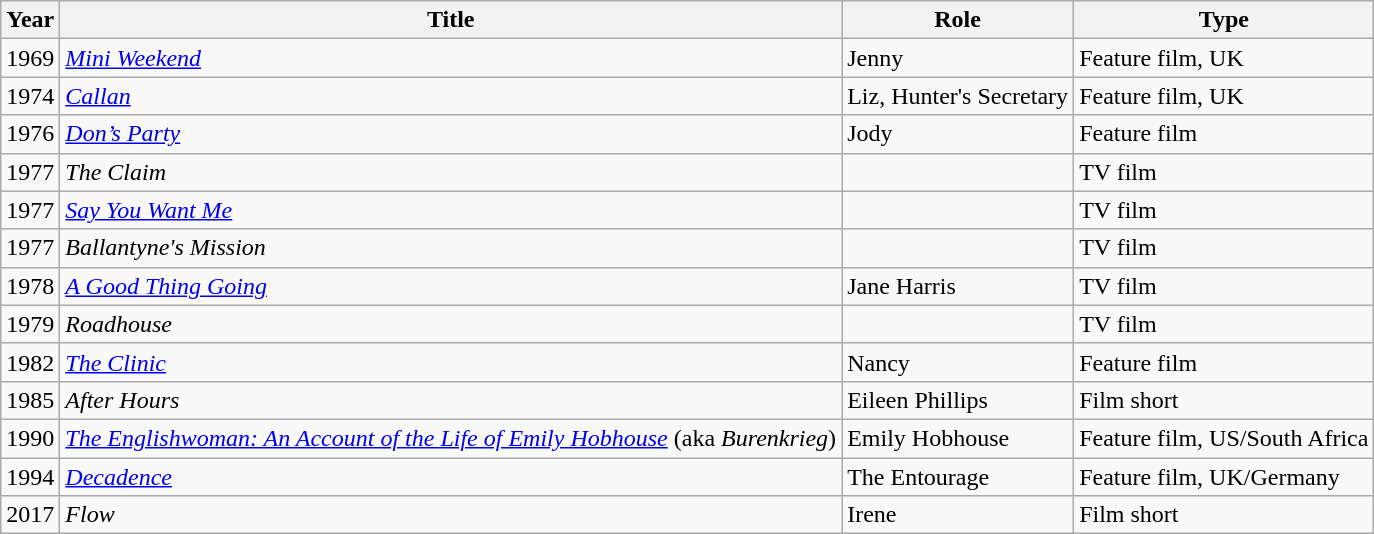<table class="wikitable">
<tr>
<th>Year</th>
<th>Title</th>
<th>Role</th>
<th>Type</th>
</tr>
<tr>
<td>1969</td>
<td><em><a href='#'>Mini Weekend</a></em></td>
<td>Jenny</td>
<td>Feature film, UK</td>
</tr>
<tr>
<td>1974</td>
<td><em><a href='#'>Callan</a></em></td>
<td>Liz, Hunter's Secretary</td>
<td>Feature film, UK</td>
</tr>
<tr>
<td>1976</td>
<td><em><a href='#'>Don’s Party</a></em></td>
<td>Jody</td>
<td>Feature film</td>
</tr>
<tr>
<td>1977</td>
<td><em>The Claim</em></td>
<td></td>
<td>TV film</td>
</tr>
<tr>
<td>1977</td>
<td><em><a href='#'>Say You Want Me</a></em></td>
<td></td>
<td>TV film</td>
</tr>
<tr>
<td>1977</td>
<td><em>Ballantyne's Mission</em></td>
<td></td>
<td>TV film</td>
</tr>
<tr>
<td>1978</td>
<td><em><a href='#'>A Good Thing Going</a></em></td>
<td>Jane Harris</td>
<td>TV film</td>
</tr>
<tr>
<td>1979</td>
<td><em>Roadhouse</em></td>
<td></td>
<td>TV film</td>
</tr>
<tr>
<td>1982</td>
<td><em><a href='#'>The Clinic</a></em></td>
<td>Nancy</td>
<td>Feature film</td>
</tr>
<tr>
<td>1985</td>
<td><em>After Hours</em></td>
<td>Eileen Phillips</td>
<td>Film short</td>
</tr>
<tr>
<td>1990</td>
<td><em><a href='#'>The Englishwoman: An Account of the Life of Emily Hobhouse</a></em> (aka <em>Burenkrieg</em>)</td>
<td>Emily Hobhouse</td>
<td>Feature film, US/South Africa</td>
</tr>
<tr>
<td>1994</td>
<td><em><a href='#'>Decadence</a></em></td>
<td>The Entourage</td>
<td>Feature film, UK/Germany</td>
</tr>
<tr>
<td>2017</td>
<td><em>Flow</em></td>
<td>Irene</td>
<td>Film short</td>
</tr>
</table>
